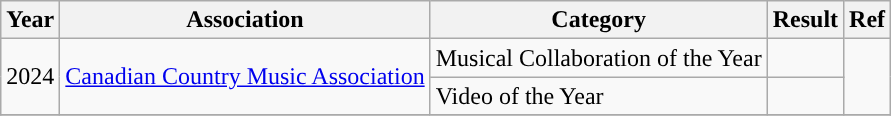<table class="wikitable">
<tr>
<th>Year</th>
<th>Association</th>
<th>Category</th>
<th>Result</th>
<th>Ref</th>
</tr>
<tr>
<td rowspan="2">2024</td>
<td rowspan="2"><a href='#'>Canadian Country Music Association</a></td>
<td>Musical Collaboration of the Year</td>
<td></td>
<td rowspan="2”"></td>
</tr>
<tr>
<td>Video of the Year</td>
<td></td>
</tr>
<tr>
</tr>
</table>
